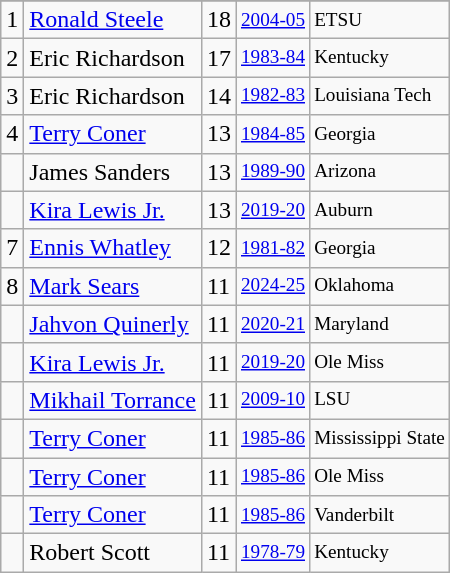<table class="wikitable">
<tr>
</tr>
<tr>
<td>1</td>
<td><a href='#'>Ronald Steele</a></td>
<td>18</td>
<td style="font-size:80%;"><a href='#'>2004-05</a></td>
<td style="font-size:80%;">ETSU</td>
</tr>
<tr>
<td>2</td>
<td>Eric Richardson</td>
<td>17</td>
<td style="font-size:80%;"><a href='#'>1983-84</a></td>
<td style="font-size:80%;">Kentucky</td>
</tr>
<tr>
<td>3</td>
<td>Eric Richardson</td>
<td>14</td>
<td style="font-size:80%;"><a href='#'>1982-83</a></td>
<td style="font-size:80%;">Louisiana Tech</td>
</tr>
<tr>
<td>4</td>
<td><a href='#'>Terry Coner</a></td>
<td>13</td>
<td style="font-size:80%;"><a href='#'>1984-85</a></td>
<td style="font-size:80%;">Georgia</td>
</tr>
<tr>
<td></td>
<td>James Sanders</td>
<td>13</td>
<td style="font-size:80%;"><a href='#'>1989-90</a></td>
<td style="font-size:80%;">Arizona</td>
</tr>
<tr>
<td></td>
<td><a href='#'>Kira Lewis Jr.</a></td>
<td>13</td>
<td style="font-size:80%;"><a href='#'>2019-20</a></td>
<td style="font-size:80%;">Auburn</td>
</tr>
<tr>
<td>7</td>
<td><a href='#'>Ennis Whatley</a></td>
<td>12</td>
<td style="font-size:80%;"><a href='#'>1981-82</a></td>
<td style="font-size:80%;">Georgia</td>
</tr>
<tr>
<td>8</td>
<td><a href='#'>Mark Sears</a></td>
<td>11</td>
<td style="font-size:80%;"><a href='#'>2024-25</a></td>
<td style="font-size:80%;">Oklahoma</td>
</tr>
<tr>
<td></td>
<td><a href='#'>Jahvon Quinerly</a></td>
<td>11</td>
<td style="font-size:80%;"><a href='#'>2020-21</a></td>
<td style="font-size:80%;">Maryland</td>
</tr>
<tr>
<td></td>
<td><a href='#'>Kira Lewis Jr.</a></td>
<td>11</td>
<td style="font-size:80%;"><a href='#'>2019-20</a></td>
<td style="font-size:80%;">Ole Miss</td>
</tr>
<tr>
<td></td>
<td><a href='#'>Mikhail Torrance</a></td>
<td>11</td>
<td style="font-size:80%;"><a href='#'>2009-10</a></td>
<td style="font-size:80%;">LSU</td>
</tr>
<tr>
<td></td>
<td><a href='#'>Terry Coner</a></td>
<td>11</td>
<td style="font-size:80%;"><a href='#'>1985-86</a></td>
<td style="font-size:80%;">Mississippi State</td>
</tr>
<tr>
<td></td>
<td><a href='#'>Terry Coner</a></td>
<td>11</td>
<td style="font-size:80%;"><a href='#'>1985-86</a></td>
<td style="font-size:80%;">Ole Miss</td>
</tr>
<tr>
<td></td>
<td><a href='#'>Terry Coner</a></td>
<td>11</td>
<td style="font-size:80%;"><a href='#'>1985-86</a></td>
<td style="font-size:80%;">Vanderbilt</td>
</tr>
<tr>
<td></td>
<td>Robert Scott</td>
<td>11</td>
<td style="font-size:80%;"><a href='#'>1978-79</a></td>
<td style="font-size:80%;">Kentucky</td>
</tr>
</table>
